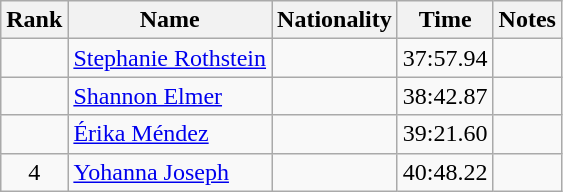<table class="wikitable sortable" style="text-align:center">
<tr>
<th>Rank</th>
<th>Name</th>
<th>Nationality</th>
<th>Time</th>
<th>Notes</th>
</tr>
<tr>
<td align=center></td>
<td align=left><a href='#'>Stephanie Rothstein</a></td>
<td align=left></td>
<td>37:57.94</td>
<td></td>
</tr>
<tr>
<td align=center></td>
<td align=left><a href='#'>Shannon Elmer</a></td>
<td align=left></td>
<td>38:42.87</td>
<td></td>
</tr>
<tr>
<td align=center></td>
<td align=left><a href='#'>Érika Méndez</a></td>
<td align=left></td>
<td>39:21.60</td>
<td></td>
</tr>
<tr>
<td align=center>4</td>
<td align=left><a href='#'>Yohanna Joseph</a></td>
<td align=left></td>
<td>40:48.22</td>
<td></td>
</tr>
</table>
